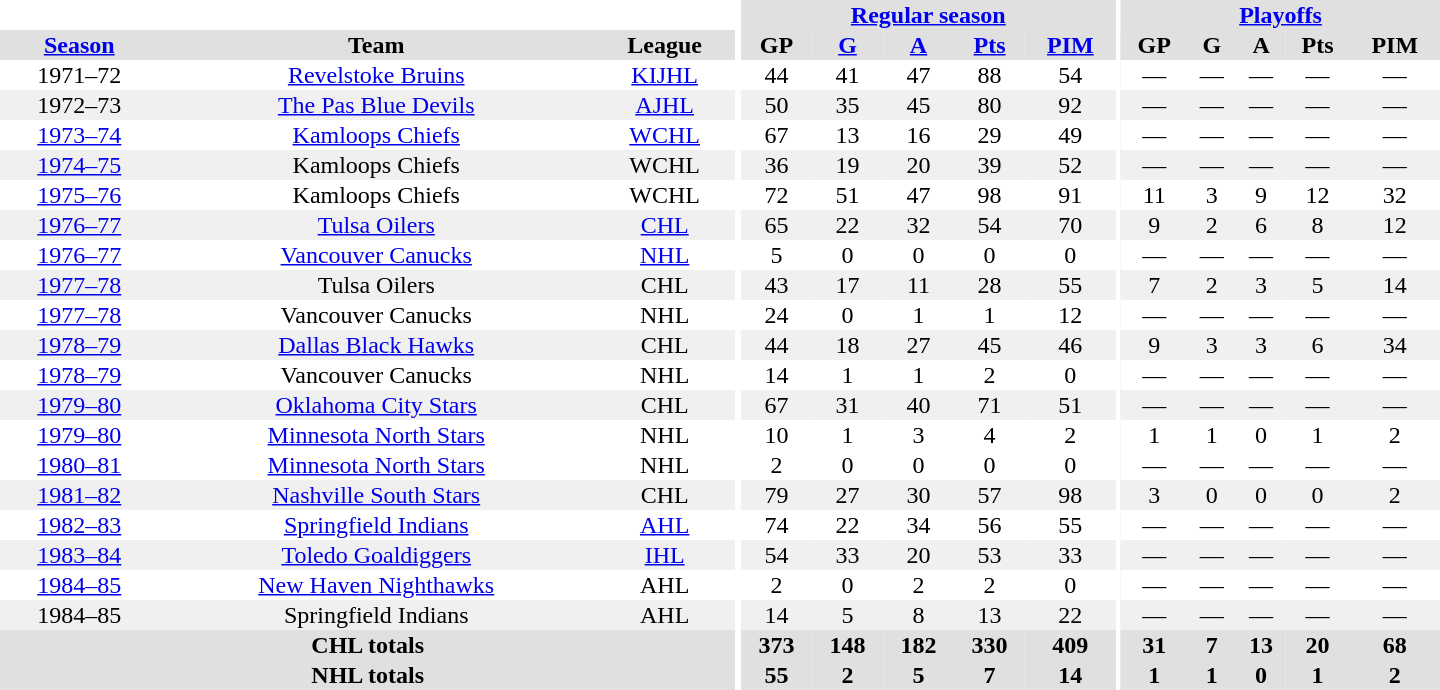<table border="0" cellpadding="1" cellspacing="0" style="text-align:center; width:60em">
<tr bgcolor="#e0e0e0">
<th colspan="3" bgcolor="#ffffff"></th>
<th rowspan="100" bgcolor="#ffffff"></th>
<th colspan="5"><a href='#'>Regular season</a></th>
<th rowspan="100" bgcolor="#ffffff"></th>
<th colspan="5"><a href='#'>Playoffs</a></th>
</tr>
<tr bgcolor="#e0e0e0">
<th><a href='#'>Season</a></th>
<th>Team</th>
<th>League</th>
<th>GP</th>
<th><a href='#'>G</a></th>
<th><a href='#'>A</a></th>
<th><a href='#'>Pts</a></th>
<th><a href='#'>PIM</a></th>
<th>GP</th>
<th>G</th>
<th>A</th>
<th>Pts</th>
<th>PIM</th>
</tr>
<tr>
<td>1971–72</td>
<td><a href='#'>Revelstoke Bruins</a></td>
<td><a href='#'>KIJHL</a></td>
<td>44</td>
<td>41</td>
<td>47</td>
<td>88</td>
<td>54</td>
<td>—</td>
<td>—</td>
<td>—</td>
<td>—</td>
<td>—</td>
</tr>
<tr bgcolor="#f0f0f0">
<td>1972–73</td>
<td><a href='#'>The Pas Blue Devils</a></td>
<td><a href='#'>AJHL</a></td>
<td>50</td>
<td>35</td>
<td>45</td>
<td>80</td>
<td>92</td>
<td>—</td>
<td>—</td>
<td>—</td>
<td>—</td>
<td>—</td>
</tr>
<tr>
<td><a href='#'>1973–74</a></td>
<td><a href='#'>Kamloops Chiefs</a></td>
<td><a href='#'>WCHL</a></td>
<td>67</td>
<td>13</td>
<td>16</td>
<td>29</td>
<td>49</td>
<td>—</td>
<td>—</td>
<td>—</td>
<td>—</td>
<td>—</td>
</tr>
<tr bgcolor="#f0f0f0">
<td><a href='#'>1974–75</a></td>
<td>Kamloops Chiefs</td>
<td>WCHL</td>
<td>36</td>
<td>19</td>
<td>20</td>
<td>39</td>
<td>52</td>
<td>—</td>
<td>—</td>
<td>—</td>
<td>—</td>
<td>—</td>
</tr>
<tr>
<td><a href='#'>1975–76</a></td>
<td>Kamloops Chiefs</td>
<td>WCHL</td>
<td>72</td>
<td>51</td>
<td>47</td>
<td>98</td>
<td>91</td>
<td>11</td>
<td>3</td>
<td>9</td>
<td>12</td>
<td>32</td>
</tr>
<tr bgcolor="#f0f0f0">
<td><a href='#'>1976–77</a></td>
<td><a href='#'>Tulsa Oilers</a></td>
<td><a href='#'>CHL</a></td>
<td>65</td>
<td>22</td>
<td>32</td>
<td>54</td>
<td>70</td>
<td>9</td>
<td>2</td>
<td>6</td>
<td>8</td>
<td>12</td>
</tr>
<tr>
<td><a href='#'>1976–77</a></td>
<td><a href='#'>Vancouver Canucks</a></td>
<td><a href='#'>NHL</a></td>
<td>5</td>
<td>0</td>
<td>0</td>
<td>0</td>
<td>0</td>
<td>—</td>
<td>—</td>
<td>—</td>
<td>—</td>
<td>—</td>
</tr>
<tr bgcolor="#f0f0f0">
<td><a href='#'>1977–78</a></td>
<td>Tulsa Oilers</td>
<td>CHL</td>
<td>43</td>
<td>17</td>
<td>11</td>
<td>28</td>
<td>55</td>
<td>7</td>
<td>2</td>
<td>3</td>
<td>5</td>
<td>14</td>
</tr>
<tr>
<td><a href='#'>1977–78</a></td>
<td>Vancouver Canucks</td>
<td>NHL</td>
<td>24</td>
<td>0</td>
<td>1</td>
<td>1</td>
<td>12</td>
<td>—</td>
<td>—</td>
<td>—</td>
<td>—</td>
<td>—</td>
</tr>
<tr bgcolor="#f0f0f0">
<td><a href='#'>1978–79</a></td>
<td><a href='#'>Dallas Black Hawks</a></td>
<td>CHL</td>
<td>44</td>
<td>18</td>
<td>27</td>
<td>45</td>
<td>46</td>
<td>9</td>
<td>3</td>
<td>3</td>
<td>6</td>
<td>34</td>
</tr>
<tr>
<td><a href='#'>1978–79</a></td>
<td>Vancouver Canucks</td>
<td>NHL</td>
<td>14</td>
<td>1</td>
<td>1</td>
<td>2</td>
<td>0</td>
<td>—</td>
<td>—</td>
<td>—</td>
<td>—</td>
<td>—</td>
</tr>
<tr bgcolor="#f0f0f0">
<td><a href='#'>1979–80</a></td>
<td><a href='#'>Oklahoma City Stars</a></td>
<td>CHL</td>
<td>67</td>
<td>31</td>
<td>40</td>
<td>71</td>
<td>51</td>
<td>—</td>
<td>—</td>
<td>—</td>
<td>—</td>
<td>—</td>
</tr>
<tr>
<td><a href='#'>1979–80</a></td>
<td><a href='#'>Minnesota North Stars</a></td>
<td>NHL</td>
<td>10</td>
<td>1</td>
<td>3</td>
<td>4</td>
<td>2</td>
<td>1</td>
<td>1</td>
<td>0</td>
<td>1</td>
<td>2</td>
</tr>
<tr>
<td><a href='#'>1980–81</a></td>
<td><a href='#'>Minnesota North Stars</a></td>
<td>NHL</td>
<td>2</td>
<td>0</td>
<td>0</td>
<td>0</td>
<td>0</td>
<td>—</td>
<td>—</td>
<td>—</td>
<td>—</td>
<td>—</td>
</tr>
<tr bgcolor="#f0f0f0">
<td><a href='#'>1981–82</a></td>
<td><a href='#'>Nashville South Stars</a></td>
<td>CHL</td>
<td>79</td>
<td>27</td>
<td>30</td>
<td>57</td>
<td>98</td>
<td>3</td>
<td>0</td>
<td>0</td>
<td>0</td>
<td>2</td>
</tr>
<tr>
<td><a href='#'>1982–83</a></td>
<td><a href='#'>Springfield Indians</a></td>
<td><a href='#'>AHL</a></td>
<td>74</td>
<td>22</td>
<td>34</td>
<td>56</td>
<td>55</td>
<td>—</td>
<td>—</td>
<td>—</td>
<td>—</td>
<td>—</td>
</tr>
<tr bgcolor="#f0f0f0">
<td><a href='#'>1983–84</a></td>
<td><a href='#'>Toledo Goaldiggers</a></td>
<td><a href='#'>IHL</a></td>
<td>54</td>
<td>33</td>
<td>20</td>
<td>53</td>
<td>33</td>
<td>—</td>
<td>—</td>
<td>—</td>
<td>—</td>
<td>—</td>
</tr>
<tr>
<td><a href='#'>1984–85</a></td>
<td><a href='#'>New Haven Nighthawks</a></td>
<td>AHL</td>
<td>2</td>
<td>0</td>
<td>2</td>
<td>2</td>
<td>0</td>
<td>—</td>
<td>—</td>
<td>—</td>
<td>—</td>
<td>—</td>
</tr>
<tr bgcolor="#f0f0f0">
<td>1984–85</td>
<td>Springfield Indians</td>
<td>AHL</td>
<td>14</td>
<td>5</td>
<td>8</td>
<td>13</td>
<td>22</td>
<td>—</td>
<td>—</td>
<td>—</td>
<td>—</td>
<td>—</td>
</tr>
<tr bgcolor="#e0e0e0">
<th colspan="3">CHL totals</th>
<th>373</th>
<th>148</th>
<th>182</th>
<th>330</th>
<th>409</th>
<th>31</th>
<th>7</th>
<th>13</th>
<th>20</th>
<th>68</th>
</tr>
<tr bgcolor="#e0e0e0">
<th colspan="3">NHL totals</th>
<th>55</th>
<th>2</th>
<th>5</th>
<th>7</th>
<th>14</th>
<th>1</th>
<th>1</th>
<th>0</th>
<th>1</th>
<th>2</th>
</tr>
</table>
